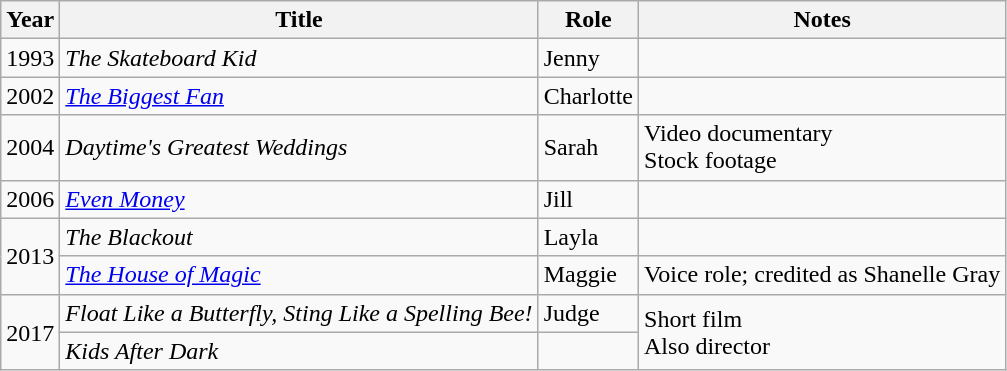<table class="wikitable sortable">
<tr>
<th>Year</th>
<th>Title</th>
<th>Role</th>
<th class="unsortable">Notes</th>
</tr>
<tr>
<td>1993</td>
<td><em>The Skateboard Kid</em></td>
<td>Jenny</td>
<td></td>
</tr>
<tr>
<td>2002</td>
<td><em><a href='#'>The Biggest Fan</a></em></td>
<td>Charlotte</td>
<td></td>
</tr>
<tr>
<td>2004</td>
<td><em>Daytime's Greatest Weddings</em></td>
<td>Sarah</td>
<td>Video documentary<br>Stock footage</td>
</tr>
<tr>
<td>2006</td>
<td><em><a href='#'>Even Money</a></em></td>
<td>Jill</td>
<td></td>
</tr>
<tr>
<td rowspan="2">2013</td>
<td><em>The Blackout</em></td>
<td>Layla</td>
<td></td>
</tr>
<tr>
<td><em><a href='#'>The House of Magic</a></em></td>
<td>Maggie</td>
<td>Voice role; credited as Shanelle Gray</td>
</tr>
<tr>
<td rowspan="2">2017</td>
<td><em>Float Like a Butterfly, Sting Like a Spelling Bee!</em></td>
<td>Judge</td>
<td rowspan="2">Short film<br>Also director</td>
</tr>
<tr>
<td><em>Kids After Dark</em></td>
<td></td>
</tr>
</table>
